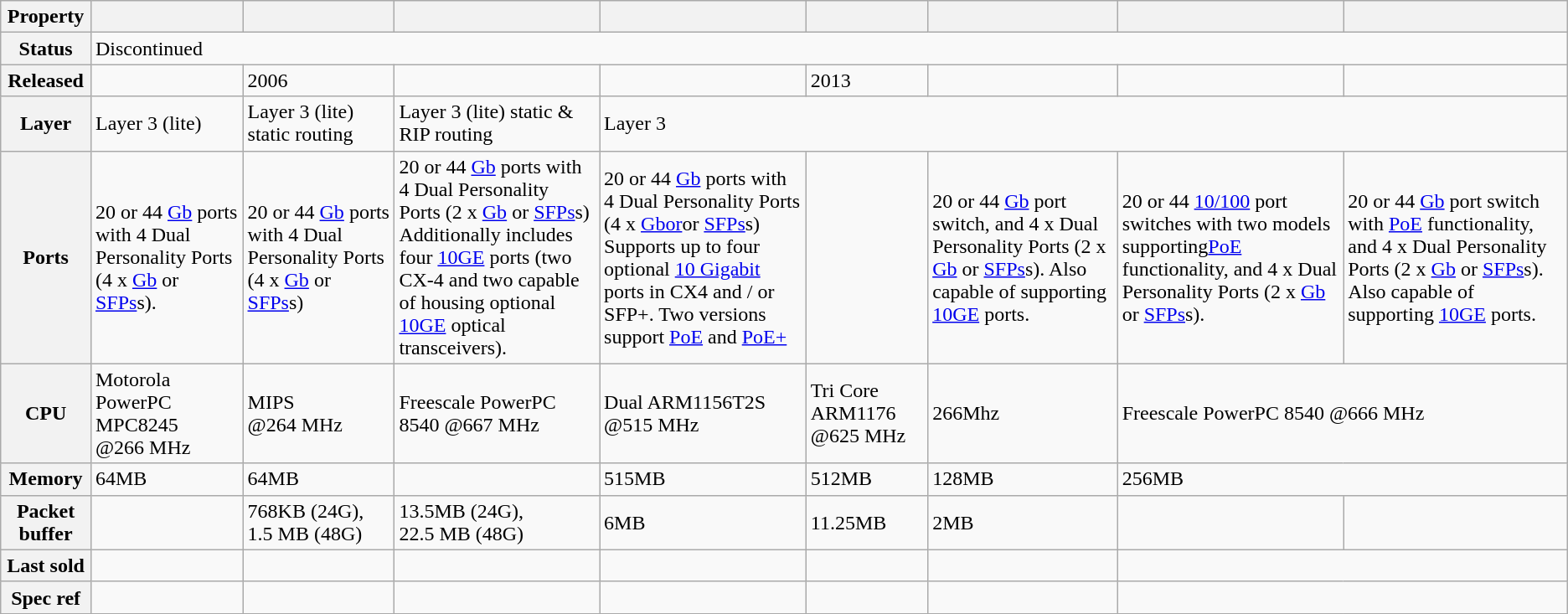<table class="wikitable">
<tr>
<th>Property</th>
<th></th>
<th></th>
<th></th>
<th></th>
<th></th>
<th></th>
<th></th>
<th></th>
</tr>
<tr>
<th>Status</th>
<td colspan=8>Discontinued</td>
</tr>
<tr>
<th>Released</th>
<td></td>
<td>2006</td>
<td></td>
<td></td>
<td>2013</td>
<td></td>
<td></td>
<td></td>
</tr>
<tr>
<th>Layer</th>
<td>Layer 3 (lite)</td>
<td>Layer 3 (lite) static routing</td>
<td>Layer 3 (lite) static & RIP routing</td>
<td colspan=5>Layer 3</td>
</tr>
<tr>
<th>Ports</th>
<td>20 or 44 <a href='#'>Gb</a> ports with 4 Dual Personality Ports (4 x <a href='#'>Gb</a> or <a href='#'>SFPs</a>s).</td>
<td>20 or 44 <a href='#'>Gb</a> ports with 4 Dual Personality Ports (4 x <a href='#'>Gb</a> or <a href='#'>SFPs</a>s)</td>
<td>20 or 44 <a href='#'>Gb</a> ports with 4 Dual Personality Ports (2 x <a href='#'>Gb</a> or <a href='#'>SFPs</a>s)<br>Additionally includes four <a href='#'>10GE</a> ports (two CX-4 and two capable of housing optional <a href='#'>10GE</a> optical transceivers).</td>
<td>20 or 44 <a href='#'>Gb</a> ports with 4 Dual Personality Ports (4 x <a href='#'>Gbor</a>or <a href='#'>SFPs</a>s)<br>Supports up to four optional <a href='#'>10 Gigabit</a> ports in CX4 and / or SFP+. Two versions support <a href='#'>PoE</a> and <a href='#'>PoE+</a></td>
<td></td>
<td>20 or 44 <a href='#'>Gb</a> port switch, and 4 x Dual Personality Ports (2 x <a href='#'>Gb</a> or <a href='#'>SFPs</a>s). Also capable of supporting <a href='#'>10GE</a> ports.</td>
<td>20 or 44 <a href='#'>10/100</a> port switches with two models supporting<a href='#'>PoE</a> functionality, and 4 x Dual Personality Ports (2 x <a href='#'>Gb</a> or <a href='#'>SFPs</a>s).</td>
<td>20 or 44 <a href='#'>Gb</a> port switch with <a href='#'>PoE</a> functionality, and 4 x Dual Personality Ports (2 x <a href='#'>Gb</a> or <a href='#'>SFPs</a>s). Also capable of supporting <a href='#'>10GE</a> ports.</td>
</tr>
<tr>
<th>CPU</th>
<td>Motorola PowerPC MPC8245 @266 MHz</td>
<td>MIPS @264 MHz</td>
<td>Freescale PowerPC 8540 @667 MHz</td>
<td>Dual ARM1156T2S @515 MHz</td>
<td>Tri Core ARM1176 @625 MHz</td>
<td>266Mhz</td>
<td colspan=2>Freescale PowerPC 8540 @666 MHz</td>
</tr>
<tr>
<th>Memory</th>
<td>64MB</td>
<td>64MB</td>
<td></td>
<td>515MB</td>
<td>512MB</td>
<td>128MB</td>
<td colspan=2>256MB</td>
</tr>
<tr>
<th>Packet buffer</th>
<td></td>
<td>768KB (24G), 1.5 MB (48G)</td>
<td>13.5MB (24G), 22.5 MB (48G)</td>
<td>6MB</td>
<td>11.25MB</td>
<td>2MB</td>
<td></td>
<td></td>
</tr>
<tr>
<th>Last sold</th>
<td></td>
<td></td>
<td></td>
<td></td>
<td></td>
<td></td>
<td colspan=2></td>
</tr>
<tr>
<th>Spec ref</th>
<td></td>
<td></td>
<td></td>
<td></td>
<td></td>
<td></td>
<td colspan=2></td>
</tr>
<tr>
</tr>
</table>
